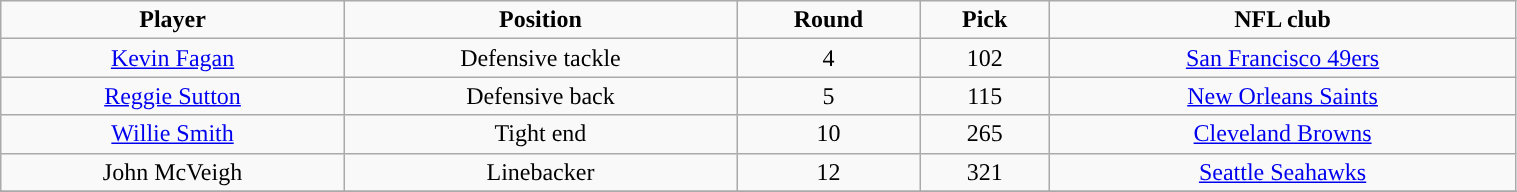<table class="wikitable" width="80%">
<tr align="center">
<td><strong>Player</strong></td>
<td><strong>Position</strong></td>
<td><strong>Round</strong></td>
<td><strong>Pick</strong></td>
<td><strong>NFL club</strong></td>
</tr>
<tr align="center" bgcolor="">
<td><a href='#'>Kevin Fagan</a></td>
<td>Defensive tackle</td>
<td>4</td>
<td>102</td>
<td><a href='#'>San Francisco 49ers</a></td>
</tr>
<tr align="center" bgcolor="">
<td><a href='#'>Reggie Sutton</a></td>
<td>Defensive back</td>
<td>5</td>
<td>115</td>
<td><a href='#'>New Orleans Saints</a></td>
</tr>
<tr align="center" bgcolor="">
<td><a href='#'>Willie Smith</a></td>
<td>Tight end</td>
<td>10</td>
<td>265</td>
<td><a href='#'>Cleveland Browns</a></td>
</tr>
<tr align="center" bgcolor="">
<td>John McVeigh</td>
<td>Linebacker</td>
<td>12</td>
<td>321</td>
<td><a href='#'>Seattle Seahawks</a></td>
</tr>
<tr align="center" bgcolor="">
</tr>
</table>
